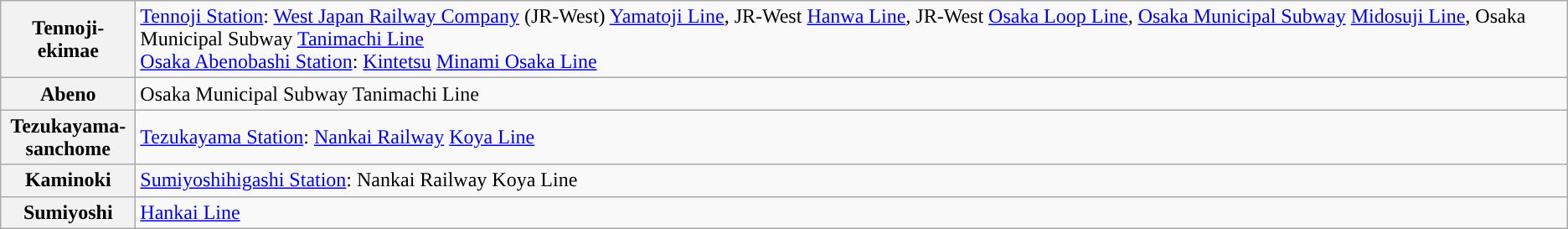<table table class="wikitable">
<tr>
<th width="100px">Tennoji-ekimae</th>
<td><a href='#'>Tennoji Station</a>: <a href='#'>West Japan Railway Company</a> (JR-West) <a href='#'>Yamatoji Line</a>, JR-West <a href='#'>Hanwa Line</a>, JR-West <a href='#'>Osaka Loop Line</a>, <a href='#'>Osaka Municipal Subway</a> <a href='#'>Midosuji Line</a>, Osaka Municipal Subway <a href='#'>Tanimachi Line</a><br><a href='#'>Osaka Abenobashi Station</a>: <a href='#'>Kintetsu</a> <a href='#'>Minami Osaka Line</a></td>
</tr>
<tr>
<th width="100px">Abeno</th>
<td>Osaka Municipal Subway Tanimachi Line</td>
</tr>
<tr>
<th width="100px">Tezukayama-sanchome</th>
<td><a href='#'>Tezukayama Station</a>: <a href='#'>Nankai Railway</a> <a href='#'>Koya Line</a></td>
</tr>
<tr>
<th width="100px">Kaminoki</th>
<td><a href='#'>Sumiyoshihigashi Station</a>: Nankai Railway Koya Line</td>
</tr>
<tr>
<th width="100px">Sumiyoshi</th>
<td><a href='#'>Hankai Line</a></td>
</tr>
</table>
